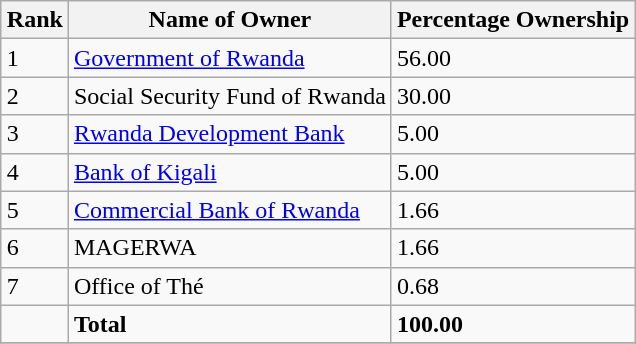<table class="wikitable sortable" style="margin-left:auto;margin-right:auto">
<tr>
<th style="width:2em;">Rank</th>
<th>Name of Owner</th>
<th>Percentage Ownership</th>
</tr>
<tr>
<td>1</td>
<td><a href='#'>Government of Rwanda</a></td>
<td>56.00</td>
</tr>
<tr>
<td>2</td>
<td>Social Security Fund of Rwanda</td>
<td>30.00</td>
</tr>
<tr>
<td>3</td>
<td><a href='#'>Rwanda Development Bank</a></td>
<td>5.00</td>
</tr>
<tr>
<td>4</td>
<td><a href='#'>Bank of Kigali</a></td>
<td>5.00</td>
</tr>
<tr>
<td>5</td>
<td><a href='#'>Commercial Bank of Rwanda</a></td>
<td>1.66</td>
</tr>
<tr>
<td>6</td>
<td>MAGERWA</td>
<td>1.66</td>
</tr>
<tr>
<td>7</td>
<td>Office of Thé</td>
<td>0.68</td>
</tr>
<tr>
<td></td>
<td><strong>Total</strong></td>
<td><strong>100.00</strong></td>
</tr>
<tr>
</tr>
</table>
